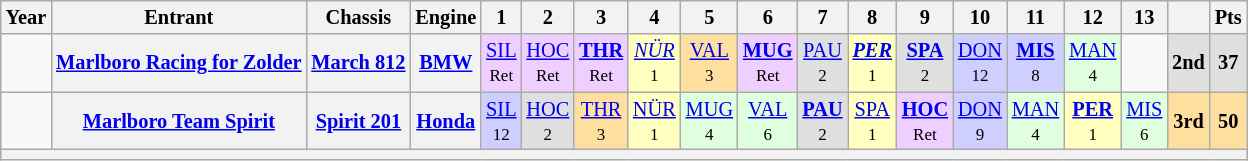<table class="wikitable" style="text-align:center; font-size:85%">
<tr>
<th>Year</th>
<th>Entrant</th>
<th>Chassis</th>
<th>Engine</th>
<th>1</th>
<th>2</th>
<th>3</th>
<th>4</th>
<th>5</th>
<th>6</th>
<th>7</th>
<th>8</th>
<th>9</th>
<th>10</th>
<th>11</th>
<th>12</th>
<th>13</th>
<th></th>
<th>Pts</th>
</tr>
<tr>
<td></td>
<th nowrap><a href='#'>Marlboro Racing for Zolder</a></th>
<th nowrap><a href='#'>March 812</a></th>
<th nowrap><a href='#'>BMW</a></th>
<td style="background:#efcfff;"><a href='#'>SIL</a><br><small>Ret</small></td>
<td style="background:#efcfff;"><a href='#'>HOC</a><br><small>Ret</small></td>
<td style="background:#efcfff;"><strong><a href='#'>THR</a></strong><br><small>Ret</small></td>
<td style="background:#ffffbf;"><em><a href='#'>NÜR</a></em><br><small>1</small></td>
<td style="background:#ffdf9f;"><a href='#'>VAL</a><br><small>3</small></td>
<td style="background:#efcfff;"><strong><a href='#'>MUG</a></strong><br><small>Ret</small></td>
<td style="background:#dfdfdf;"><a href='#'>PAU</a><br><small>2</small></td>
<td style="background:#ffffbf;"><strong><em><a href='#'>PER</a></em></strong><br><small>1</small></td>
<td style="background:#dfdfdf;"><strong><a href='#'>SPA</a></strong><br><small>2</small></td>
<td style="background:#cfcfff;"><a href='#'>DON</a><br><small>12</small></td>
<td style="background:#cfcfff;"><strong><a href='#'>MIS</a></strong><br><small>8</small></td>
<td style="background:#dfffdf;"><a href='#'>MAN</a><br><small>4</small></td>
<td></td>
<td style="background:#dfdfdf;"><strong>2nd</strong></td>
<td style="background:#dfdfdf;"><strong>37</strong></td>
</tr>
<tr>
<td></td>
<th nowrap><a href='#'>Marlboro Team Spirit</a></th>
<th nowrap><a href='#'>Spirit 201</a></th>
<th nowrap><a href='#'>Honda</a></th>
<td style="background:#cfcfff;"><a href='#'>SIL</a><br><small>12</small></td>
<td style="background:#dfdfdf;"><a href='#'>HOC</a><br><small>2</small></td>
<td style="background:#ffdf9f;"><a href='#'>THR</a><br><small>3</small></td>
<td style="background:#ffffbf;"><a href='#'>NÜR</a><br><small>1</small></td>
<td style="background:#dfffdf;"><a href='#'>MUG</a><br><small>4</small></td>
<td style="background:#dfffdf;"><a href='#'>VAL</a><br><small>6</small></td>
<td style="background:#dfdfdf;"><strong><a href='#'>PAU</a></strong><br><small>2</small></td>
<td style="background:#ffffbf;"><a href='#'>SPA</a><br><small>1</small></td>
<td style="background:#efcfff;"><strong><a href='#'>HOC</a></strong><br><small>Ret</small></td>
<td style="background:#cfcfff;"><a href='#'>DON</a><br><small>9</small></td>
<td style="background:#dfffdf;"><a href='#'>MAN</a><br><small>4</small></td>
<td style="background:#ffffbf;"><strong><a href='#'>PER</a></strong><br><small>1</small></td>
<td style="background:#dfffdf;"><a href='#'>MIS</a><br><small>6</small></td>
<td style="background:#ffdf9f;"><strong>3rd</strong></td>
<td style="background:#ffdf9f;"><strong>50</strong></td>
</tr>
<tr>
<th colspan="19"></th>
</tr>
</table>
